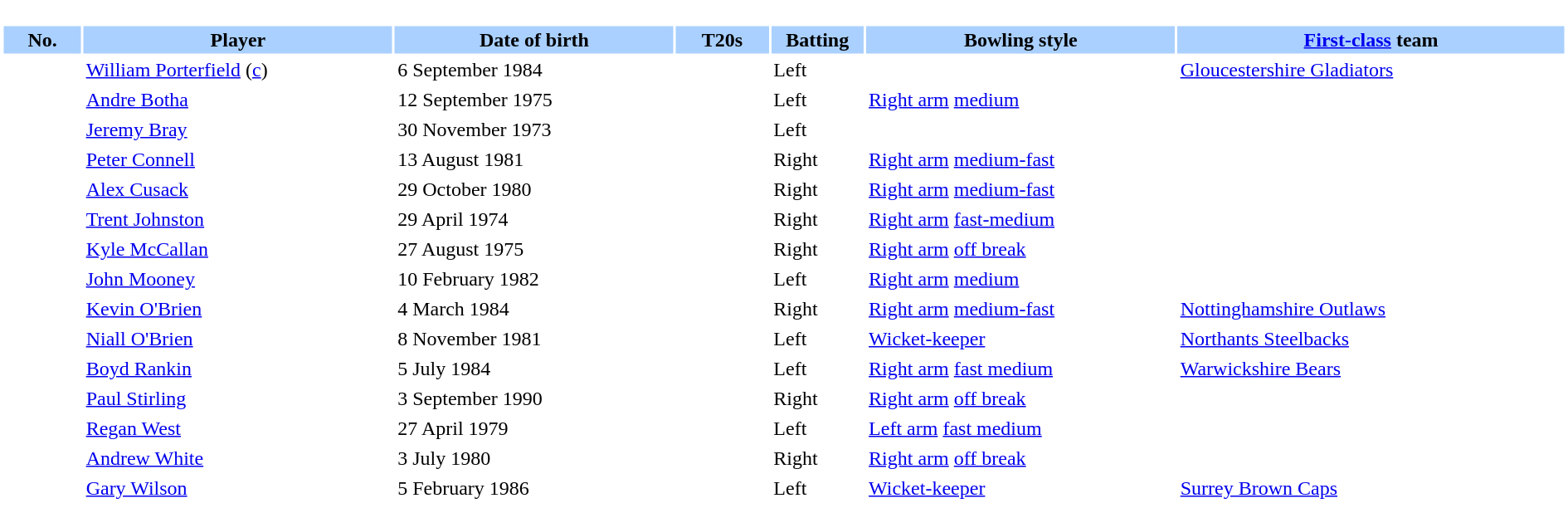<table border="0" width="100%">
<tr>
<td bgcolor="#FFFFFF" valign="top" width="90%"><br><table border="0" cellspacing="2" cellpadding="2" width="100%">
<tr bgcolor=AAD0FF>
<th width=5%>No.</th>
<th width=20%>Player</th>
<th width=18%>Date of birth</th>
<th width=6%>T20s</th>
<th width=6%>Batting</th>
<th width=20%>Bowling style</th>
<th width=25%><a href='#'>First-class</a> team</th>
</tr>
<tr>
<td></td>
<td><a href='#'>William Porterfield</a> (<a href='#'>c</a>)</td>
<td>6 September 1984</td>
<td></td>
<td>Left</td>
<td></td>
<td> <a href='#'>Gloucestershire Gladiators</a></td>
</tr>
<tr>
<td></td>
<td><a href='#'>Andre Botha</a></td>
<td>12 September 1975</td>
<td></td>
<td>Left</td>
<td><a href='#'>Right arm</a> <a href='#'>medium</a></td>
<td></td>
</tr>
<tr>
<td></td>
<td><a href='#'>Jeremy Bray</a></td>
<td>30 November 1973</td>
<td></td>
<td>Left</td>
<td></td>
<td></td>
</tr>
<tr>
<td></td>
<td><a href='#'>Peter Connell</a></td>
<td>13 August 1981</td>
<td></td>
<td>Right</td>
<td><a href='#'>Right arm</a> <a href='#'>medium-fast</a></td>
<td></td>
</tr>
<tr>
<td></td>
<td><a href='#'>Alex Cusack</a></td>
<td>29 October 1980</td>
<td></td>
<td>Right</td>
<td><a href='#'>Right arm</a> <a href='#'>medium-fast</a></td>
<td></td>
</tr>
<tr>
<td></td>
<td><a href='#'>Trent Johnston</a></td>
<td>29 April 1974</td>
<td></td>
<td>Right</td>
<td><a href='#'>Right arm</a> <a href='#'>fast-medium</a></td>
<td></td>
</tr>
<tr>
<td></td>
<td><a href='#'>Kyle McCallan</a></td>
<td>27 August 1975</td>
<td></td>
<td>Right</td>
<td><a href='#'>Right arm</a> <a href='#'>off break</a></td>
<td></td>
</tr>
<tr>
<td></td>
<td><a href='#'>John Mooney</a></td>
<td>10 February 1982</td>
<td></td>
<td>Left</td>
<td><a href='#'>Right arm</a> <a href='#'>medium</a></td>
<td></td>
</tr>
<tr>
<td></td>
<td><a href='#'>Kevin O'Brien</a></td>
<td>4 March 1984</td>
<td></td>
<td>Right</td>
<td><a href='#'>Right arm</a> <a href='#'>medium-fast</a></td>
<td> <a href='#'>Nottinghamshire Outlaws</a></td>
</tr>
<tr>
<td></td>
<td><a href='#'>Niall O'Brien</a></td>
<td>8 November 1981</td>
<td></td>
<td>Left</td>
<td><a href='#'>Wicket-keeper</a></td>
<td> <a href='#'>Northants Steelbacks</a></td>
</tr>
<tr>
<td></td>
<td><a href='#'>Boyd Rankin</a></td>
<td>5 July 1984</td>
<td></td>
<td>Left</td>
<td><a href='#'>Right arm</a> <a href='#'>fast medium</a></td>
<td> <a href='#'>Warwickshire Bears</a></td>
</tr>
<tr>
<td></td>
<td><a href='#'>Paul Stirling</a></td>
<td>3 September 1990</td>
<td></td>
<td>Right</td>
<td><a href='#'>Right arm</a> <a href='#'>off break</a></td>
<td></td>
</tr>
<tr>
<td></td>
<td><a href='#'>Regan West</a></td>
<td>27 April 1979</td>
<td></td>
<td>Left</td>
<td><a href='#'>Left arm</a> <a href='#'>fast medium</a></td>
<td></td>
</tr>
<tr>
<td></td>
<td><a href='#'>Andrew White</a></td>
<td>3 July 1980</td>
<td></td>
<td>Right</td>
<td><a href='#'>Right arm</a> <a href='#'>off break</a></td>
<td></td>
</tr>
<tr>
<td></td>
<td><a href='#'>Gary Wilson</a></td>
<td>5 February 1986</td>
<td></td>
<td>Left</td>
<td><a href='#'>Wicket-keeper</a></td>
<td> <a href='#'>Surrey Brown Caps</a></td>
</tr>
<tr>
</tr>
</table>
</td>
</tr>
<tr>
</tr>
</table>
